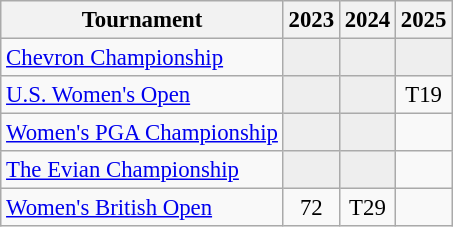<table class="wikitable" style="font-size:95%;text-align:center;">
<tr>
<th>Tournament</th>
<th>2023</th>
<th>2024</th>
<th>2025</th>
</tr>
<tr>
<td align=left><a href='#'>Chevron Championship</a></td>
<td style="background:#eeeeee;"></td>
<td style="background:#eeeeee;"></td>
<td style="background:#eeeeee;"></td>
</tr>
<tr>
<td align=left><a href='#'>U.S. Women's Open</a></td>
<td style="background:#eeeeee;"></td>
<td style="background:#eeeeee;"></td>
<td>T19</td>
</tr>
<tr>
<td align=left><a href='#'>Women's PGA Championship</a></td>
<td style="background:#eeeeee;"></td>
<td style="background:#eeeeee;"></td>
<td></td>
</tr>
<tr>
<td align=left><a href='#'>The Evian Championship</a></td>
<td style="background:#eeeeee;"></td>
<td style="background:#eeeeee;"></td>
<td></td>
</tr>
<tr>
<td align=left><a href='#'>Women's British Open</a></td>
<td>72</td>
<td>T29</td>
<td></td>
</tr>
</table>
